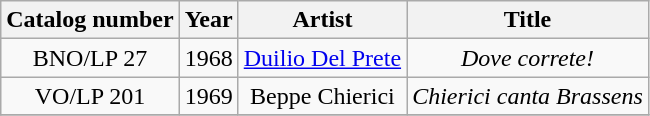<table class="wikitable" style="text-align:center;">
<tr>
<th>Catalog number</th>
<th>Year</th>
<th>Artist</th>
<th>Title</th>
</tr>
<tr>
<td>BNO/LP 27</td>
<td>1968</td>
<td><a href='#'>Duilio Del Prete</a></td>
<td><em>Dove correte!</em></td>
</tr>
<tr>
<td>VO/LP 201</td>
<td>1969</td>
<td>Beppe Chierici</td>
<td><em>Chierici canta Brassens</em></td>
</tr>
<tr>
</tr>
</table>
